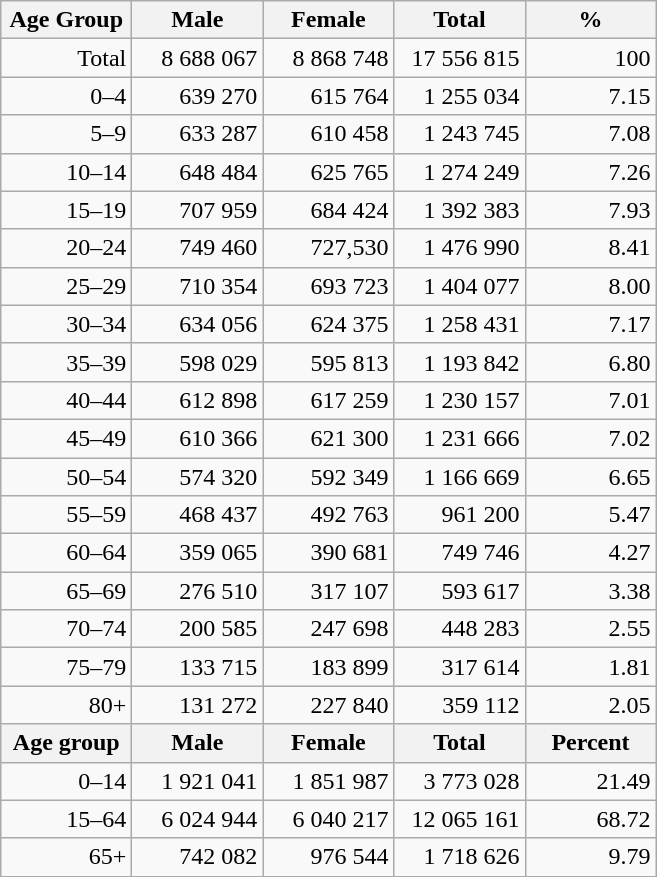<table class="wikitable">
<tr>
<th width="80pt">Age Group</th>
<th width="80pt">Male</th>
<th width="80pt">Female</th>
<th width="80pt">Total</th>
<th width="80pt">%</th>
</tr>
<tr>
<td align="right">Total</td>
<td align="right">8 688 067</td>
<td align="right">8 868 748</td>
<td align="right">17 556 815</td>
<td align="right">100</td>
</tr>
<tr>
<td align="right">0–4</td>
<td align="right">639 270</td>
<td align="right">615 764</td>
<td align="right">1 255 034</td>
<td align="right">7.15</td>
</tr>
<tr>
<td align="right">5–9</td>
<td align="right">633 287</td>
<td align="right">610 458</td>
<td align="right">1 243 745</td>
<td align="right">7.08</td>
</tr>
<tr>
<td align="right">10–14</td>
<td align="right">648 484</td>
<td align="right">625 765</td>
<td align="right">1 274 249</td>
<td align="right">7.26</td>
</tr>
<tr>
<td align="right">15–19</td>
<td align="right">707 959</td>
<td align="right">684 424</td>
<td align="right">1 392 383</td>
<td align="right">7.93</td>
</tr>
<tr>
<td align="right">20–24</td>
<td align="right">749 460</td>
<td align="right">727,530</td>
<td align="right">1 476 990</td>
<td align="right">8.41</td>
</tr>
<tr>
<td align="right">25–29</td>
<td align="right">710 354</td>
<td align="right">693 723</td>
<td align="right">1 404 077</td>
<td align="right">8.00</td>
</tr>
<tr>
<td align="right">30–34</td>
<td align="right">634 056</td>
<td align="right">624 375</td>
<td align="right">1 258 431</td>
<td align="right">7.17</td>
</tr>
<tr>
<td align="right">35–39</td>
<td align="right">598 029</td>
<td align="right">595 813</td>
<td align="right">1 193 842</td>
<td align="right">6.80</td>
</tr>
<tr>
<td align="right">40–44</td>
<td align="right">612 898</td>
<td align="right">617 259</td>
<td align="right">1 230 157</td>
<td align="right">7.01</td>
</tr>
<tr>
<td align="right">45–49</td>
<td align="right">610 366</td>
<td align="right">621 300</td>
<td align="right">1 231 666</td>
<td align="right">7.02</td>
</tr>
<tr>
<td align="right">50–54</td>
<td align="right">574 320</td>
<td align="right">592 349</td>
<td align="right">1 166 669</td>
<td align="right">6.65</td>
</tr>
<tr>
<td align="right">55–59</td>
<td align="right">468 437</td>
<td align="right">492 763</td>
<td align="right">961 200</td>
<td align="right">5.47</td>
</tr>
<tr>
<td align="right">60–64</td>
<td align="right">359 065</td>
<td align="right">390 681</td>
<td align="right">749 746</td>
<td align="right">4.27</td>
</tr>
<tr>
<td align="right">65–69</td>
<td align="right">276 510</td>
<td align="right">317 107</td>
<td align="right">593 617</td>
<td align="right">3.38</td>
</tr>
<tr>
<td align="right">70–74</td>
<td align="right">200 585</td>
<td align="right">247 698</td>
<td align="right">448 283</td>
<td align="right">2.55</td>
</tr>
<tr>
<td align="right">75–79</td>
<td align="right">133 715</td>
<td align="right">183 899</td>
<td align="right">317 614</td>
<td align="right">1.81</td>
</tr>
<tr>
<td align="right">80+</td>
<td align="right">131 272</td>
<td align="right">227 840</td>
<td align="right">359 112</td>
<td align="right">2.05</td>
</tr>
<tr>
<th width="50">Age group</th>
<th width="80pt">Male</th>
<th width="80">Female</th>
<th width="80">Total</th>
<th width="50">Percent</th>
</tr>
<tr>
<td align="right">0–14</td>
<td align="right">1 921 041</td>
<td align="right">1 851 987</td>
<td align="right">3 773 028</td>
<td align="right">21.49</td>
</tr>
<tr>
<td align="right">15–64</td>
<td align="right">6 024 944</td>
<td align="right">6 040 217</td>
<td align="right">12 065 161</td>
<td align="right">68.72</td>
</tr>
<tr>
<td align="right">65+</td>
<td align="right">742 082</td>
<td align="right">976 544</td>
<td align="right">1 718 626</td>
<td align="right">9.79</td>
</tr>
<tr>
</tr>
</table>
